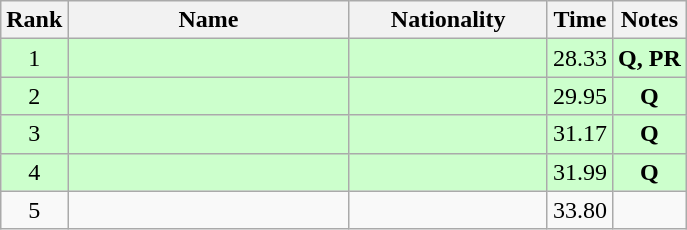<table class="wikitable sortable" style="text-align:center">
<tr>
<th>Rank</th>
<th style="width:180px">Name</th>
<th style="width:125px">Nationality</th>
<th>Time</th>
<th>Notes</th>
</tr>
<tr style="background:#cfc;">
<td>1</td>
<td style="text-align:left;"></td>
<td style="text-align:left;"></td>
<td>28.33</td>
<td><strong>Q, PR</strong></td>
</tr>
<tr style="background:#cfc;">
<td>2</td>
<td style="text-align:left;"></td>
<td style="text-align:left;"></td>
<td>29.95</td>
<td><strong>Q</strong></td>
</tr>
<tr style="background:#cfc;">
<td>3</td>
<td style="text-align:left;"></td>
<td style="text-align:left;"></td>
<td>31.17</td>
<td><strong>Q</strong></td>
</tr>
<tr style="background:#cfc;">
<td>4</td>
<td style="text-align:left;"></td>
<td style="text-align:left;"></td>
<td>31.99</td>
<td><strong>Q</strong></td>
</tr>
<tr>
<td>5</td>
<td style="text-align:left;"></td>
<td style="text-align:left;"></td>
<td>33.80</td>
<td></td>
</tr>
</table>
